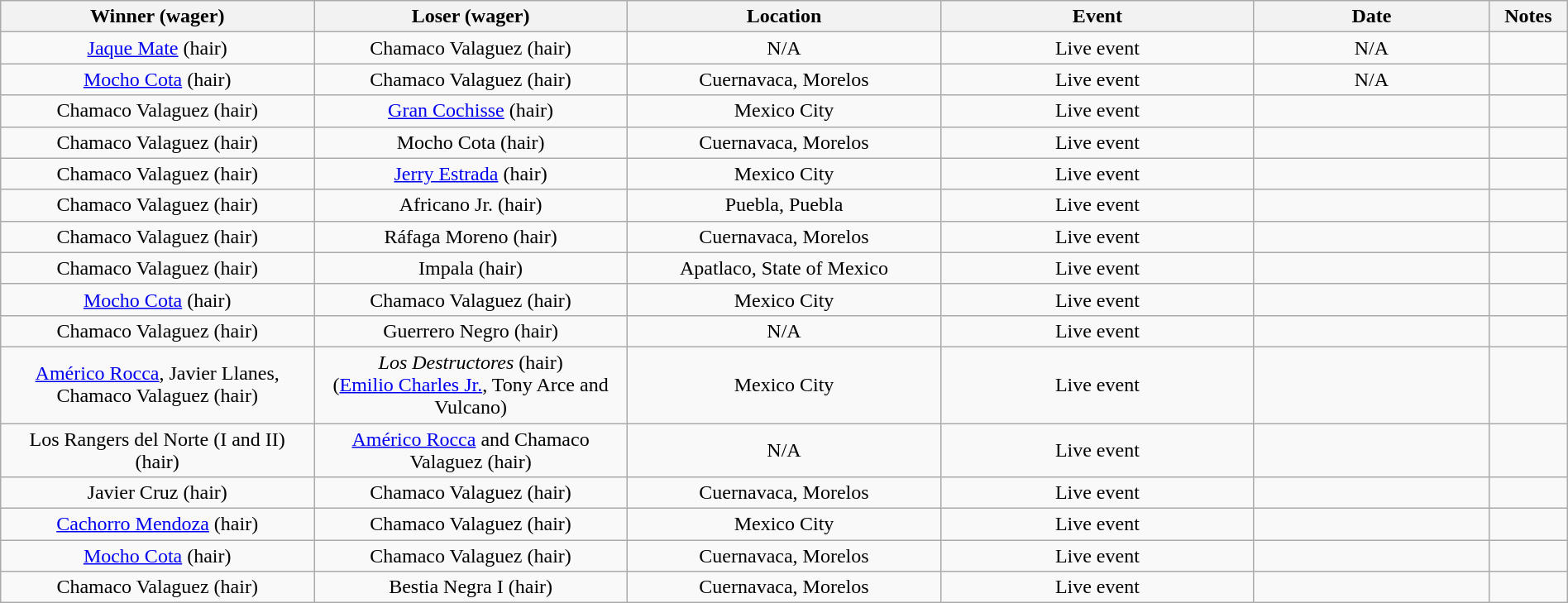<table class="wikitable sortable" width=100%  style="text-align: center">
<tr>
<th width=20% scope="col">Winner (wager)</th>
<th width=20% scope="col">Loser (wager)</th>
<th width=20% scope="col">Location</th>
<th width=20% scope="col">Event</th>
<th width=15% scope="col">Date</th>
<th class="unsortable" width=5% scope="col">Notes</th>
</tr>
<tr>
<td><a href='#'>Jaque Mate</a> (hair)</td>
<td>Chamaco Valaguez (hair)</td>
<td>N/A</td>
<td>Live event</td>
<td>N/A</td>
<td> </td>
</tr>
<tr>
<td><a href='#'>Mocho Cota</a> (hair)</td>
<td>Chamaco Valaguez (hair)</td>
<td>Cuernavaca, Morelos</td>
<td>Live event</td>
<td>N/A</td>
<td> </td>
</tr>
<tr>
<td>Chamaco Valaguez (hair)</td>
<td><a href='#'>Gran Cochisse</a> (hair)</td>
<td>Mexico City</td>
<td>Live event</td>
<td></td>
<td> </td>
</tr>
<tr>
<td>Chamaco Valaguez (hair)</td>
<td>Mocho Cota (hair)</td>
<td>Cuernavaca, Morelos</td>
<td>Live event</td>
<td></td>
<td> </td>
</tr>
<tr>
<td>Chamaco Valaguez (hair)</td>
<td><a href='#'>Jerry Estrada</a> (hair)</td>
<td>Mexico City</td>
<td>Live event</td>
<td></td>
<td> </td>
</tr>
<tr>
<td>Chamaco Valaguez (hair)</td>
<td>Africano Jr. (hair)</td>
<td>Puebla, Puebla</td>
<td>Live event</td>
<td></td>
<td> </td>
</tr>
<tr>
<td>Chamaco Valaguez (hair)</td>
<td>Ráfaga Moreno (hair)</td>
<td>Cuernavaca, Morelos</td>
<td>Live event</td>
<td></td>
<td> </td>
</tr>
<tr>
<td>Chamaco Valaguez (hair)</td>
<td>Impala (hair)</td>
<td>Apatlaco, State of Mexico</td>
<td>Live event</td>
<td></td>
<td> </td>
</tr>
<tr>
<td><a href='#'>Mocho Cota</a> (hair)</td>
<td>Chamaco Valaguez (hair)</td>
<td>Mexico City</td>
<td>Live event</td>
<td></td>
<td> </td>
</tr>
<tr>
<td>Chamaco Valaguez (hair)</td>
<td>Guerrero Negro (hair)</td>
<td>N/A</td>
<td>Live event</td>
<td></td>
<td> </td>
</tr>
<tr>
<td><a href='#'>Américo Rocca</a>, Javier Llanes, Chamaco Valaguez (hair)</td>
<td><em>Los Destructores</em> (hair)<br>(<a href='#'>Emilio Charles Jr.</a>, Tony Arce and Vulcano)</td>
<td>Mexico City</td>
<td>Live event</td>
<td></td>
<td> </td>
</tr>
<tr>
<td>Los Rangers del Norte (I and II) (hair)</td>
<td><a href='#'>Américo Rocca</a> and Chamaco Valaguez (hair)</td>
<td>N/A</td>
<td>Live event</td>
<td></td>
<td> </td>
</tr>
<tr>
<td>Javier Cruz (hair)</td>
<td>Chamaco Valaguez (hair)</td>
<td>Cuernavaca, Morelos</td>
<td>Live event</td>
<td></td>
<td> </td>
</tr>
<tr>
<td><a href='#'>Cachorro Mendoza</a> (hair)</td>
<td>Chamaco Valaguez (hair)</td>
<td>Mexico City</td>
<td>Live event</td>
<td></td>
<td></td>
</tr>
<tr>
<td><a href='#'>Mocho Cota</a> (hair)</td>
<td>Chamaco Valaguez (hair)</td>
<td>Cuernavaca, Morelos</td>
<td>Live event</td>
<td></td>
<td> </td>
</tr>
<tr>
<td>Chamaco Valaguez (hair)</td>
<td>Bestia Negra I (hair)</td>
<td>Cuernavaca, Morelos</td>
<td>Live event</td>
<td></td>
<td> </td>
</tr>
</table>
